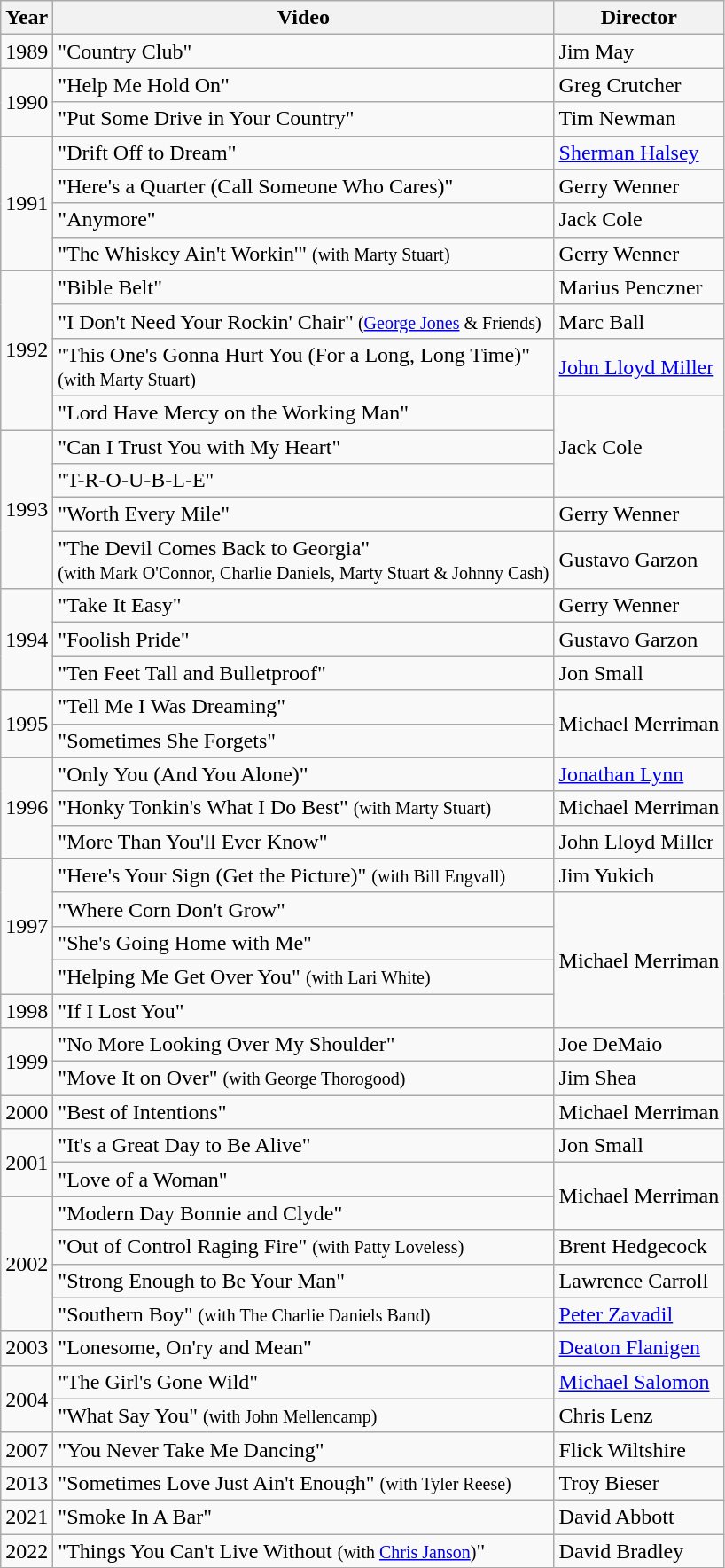<table class="wikitable">
<tr>
<th>Year</th>
<th>Video</th>
<th>Director</th>
</tr>
<tr>
<td>1989</td>
<td>"Country Club"</td>
<td>Jim May</td>
</tr>
<tr>
<td rowspan="2">1990</td>
<td>"Help Me Hold On"</td>
<td>Greg Crutcher</td>
</tr>
<tr>
<td>"Put Some Drive in Your Country"</td>
<td>Tim Newman</td>
</tr>
<tr>
<td rowspan="4">1991</td>
<td>"Drift Off to Dream"</td>
<td><a href='#'>Sherman Halsey</a></td>
</tr>
<tr>
<td>"Here's a Quarter (Call Someone Who Cares)"</td>
<td>Gerry Wenner</td>
</tr>
<tr>
<td>"Anymore"</td>
<td>Jack Cole</td>
</tr>
<tr>
<td>"The Whiskey Ain't Workin'" <small>(with Marty Stuart)</small></td>
<td>Gerry Wenner</td>
</tr>
<tr>
<td rowspan="4">1992</td>
<td>"Bible Belt"</td>
<td>Marius Penczner</td>
</tr>
<tr>
<td>"I Don't Need Your Rockin' Chair"<small> (<a href='#'>George Jones</a> & Friends)</small></td>
<td>Marc Ball</td>
</tr>
<tr>
<td>"This One's Gonna Hurt You (For a Long, Long Time)"<br><small>(with Marty Stuart)</small></td>
<td><a href='#'>John Lloyd Miller</a></td>
</tr>
<tr>
<td>"Lord Have Mercy on the Working Man"</td>
<td rowspan="3">Jack Cole</td>
</tr>
<tr>
<td rowspan="4">1993</td>
<td>"Can I Trust You with My Heart"</td>
</tr>
<tr>
<td>"T-R-O-U-B-L-E"</td>
</tr>
<tr>
<td>"Worth Every Mile"</td>
<td>Gerry Wenner</td>
</tr>
<tr>
<td>"The Devil Comes Back to Georgia"<br><small>(with Mark O'Connor, Charlie Daniels, Marty Stuart & Johnny Cash)</small></td>
<td>Gustavo Garzon</td>
</tr>
<tr>
<td rowspan="3">1994</td>
<td>"Take It Easy"</td>
<td>Gerry Wenner</td>
</tr>
<tr>
<td>"Foolish Pride"</td>
<td>Gustavo Garzon</td>
</tr>
<tr>
<td>"Ten Feet Tall and Bulletproof"</td>
<td>Jon Small</td>
</tr>
<tr>
<td rowspan="2">1995</td>
<td>"Tell Me I Was Dreaming"</td>
<td rowspan="2">Michael Merriman</td>
</tr>
<tr>
<td>"Sometimes She Forgets"</td>
</tr>
<tr>
<td rowspan="3">1996</td>
<td>"Only You (And You Alone)"</td>
<td><a href='#'>Jonathan Lynn</a></td>
</tr>
<tr>
<td>"Honky Tonkin's What I Do Best" <small>(with Marty Stuart)</small></td>
<td>Michael Merriman</td>
</tr>
<tr>
<td>"More Than You'll Ever Know"</td>
<td>John Lloyd Miller</td>
</tr>
<tr>
<td rowspan="4">1997</td>
<td>"Here's Your Sign (Get the Picture)" <small>(with Bill Engvall)</small></td>
<td>Jim Yukich</td>
</tr>
<tr>
<td>"Where Corn Don't Grow"</td>
<td rowspan="4">Michael Merriman</td>
</tr>
<tr>
<td>"She's Going Home with Me"</td>
</tr>
<tr>
<td>"Helping Me Get Over You" <small>(with Lari White)</small></td>
</tr>
<tr>
<td>1998</td>
<td>"If I Lost You"</td>
</tr>
<tr>
<td rowspan="2">1999</td>
<td>"No More Looking Over My Shoulder"</td>
<td>Joe DeMaio</td>
</tr>
<tr>
<td>"Move It on Over" <small>(with George Thorogood)</small></td>
<td>Jim Shea</td>
</tr>
<tr>
<td>2000</td>
<td>"Best of Intentions"</td>
<td>Michael Merriman</td>
</tr>
<tr>
<td rowspan="2">2001</td>
<td>"It's a Great Day to Be Alive"</td>
<td>Jon Small</td>
</tr>
<tr>
<td>"Love of a Woman"</td>
<td rowspan="2">Michael Merriman</td>
</tr>
<tr>
<td rowspan="4">2002</td>
<td>"Modern Day Bonnie and Clyde"</td>
</tr>
<tr>
<td>"Out of Control Raging Fire" <small>(with Patty Loveless)</small></td>
<td>Brent Hedgecock</td>
</tr>
<tr>
<td>"Strong Enough to Be Your Man"</td>
<td>Lawrence Carroll</td>
</tr>
<tr>
<td>"Southern Boy" <small>(with The Charlie Daniels Band)</small></td>
<td><a href='#'>Peter Zavadil</a></td>
</tr>
<tr>
<td>2003</td>
<td>"Lonesome, On'ry and Mean"</td>
<td><a href='#'>Deaton Flanigen</a></td>
</tr>
<tr>
<td rowspan="2">2004</td>
<td>"The Girl's Gone Wild"</td>
<td><a href='#'>Michael Salomon</a></td>
</tr>
<tr>
<td>"What Say You" <small>(with John Mellencamp)</small></td>
<td>Chris Lenz</td>
</tr>
<tr>
<td>2007</td>
<td>"You Never Take Me Dancing"</td>
<td>Flick Wiltshire</td>
</tr>
<tr>
<td>2013</td>
<td>"Sometimes Love Just Ain't Enough" <small>(with Tyler Reese)</small></td>
<td>Troy Bieser</td>
</tr>
<tr>
<td>2021</td>
<td>"Smoke In A Bar"</td>
<td>David Abbott</td>
</tr>
<tr>
<td>2022</td>
<td>"Things You Can't Live Without <small>(with <a href='#'>Chris Janson</a>)</small>"</td>
<td>David Bradley</td>
</tr>
</table>
